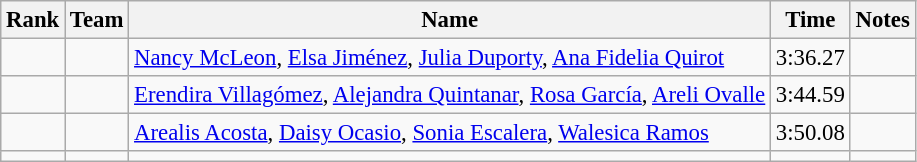<table class="wikitable sortable" style="text-align:center;font-size:95%">
<tr>
<th>Rank</th>
<th>Team</th>
<th>Name</th>
<th>Time</th>
<th>Notes</th>
</tr>
<tr>
<td></td>
<td align=left></td>
<td align=left><a href='#'>Nancy McLeon</a>, <a href='#'>Elsa Jiménez</a>, <a href='#'>Julia Duporty</a>, <a href='#'>Ana Fidelia Quirot</a></td>
<td>3:36.27</td>
<td></td>
</tr>
<tr>
<td></td>
<td align=left></td>
<td align=left><a href='#'>Erendira Villagómez</a>, <a href='#'>Alejandra Quintanar</a>, <a href='#'>Rosa García</a>, <a href='#'>Areli Ovalle</a></td>
<td>3:44.59</td>
<td></td>
</tr>
<tr>
<td></td>
<td align=left></td>
<td align=left><a href='#'>Arealis Acosta</a>, <a href='#'>Daisy Ocasio</a>, <a href='#'>Sonia Escalera</a>, <a href='#'>Walesica Ramos</a></td>
<td>3:50.08</td>
<td></td>
</tr>
<tr>
<td></td>
<td align=left></td>
<td align=left></td>
<td></td>
<td></td>
</tr>
</table>
